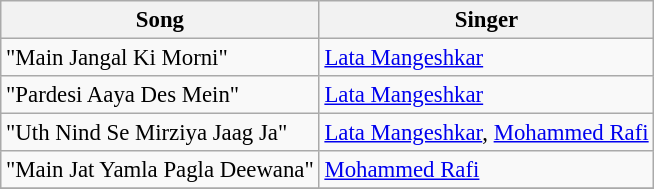<table class="wikitable" style="font-size:95%;">
<tr>
<th>Song</th>
<th>Singer</th>
</tr>
<tr>
<td>"Main Jangal Ki Morni"</td>
<td><a href='#'>Lata Mangeshkar</a></td>
</tr>
<tr>
<td>"Pardesi Aaya Des Mein"</td>
<td><a href='#'>Lata Mangeshkar</a></td>
</tr>
<tr>
<td>"Uth Nind Se Mirziya Jaag Ja"</td>
<td><a href='#'>Lata Mangeshkar</a>, <a href='#'>Mohammed Rafi</a></td>
</tr>
<tr>
<td>"Main Jat Yamla Pagla Deewana"</td>
<td><a href='#'>Mohammed Rafi</a></td>
</tr>
<tr>
</tr>
</table>
